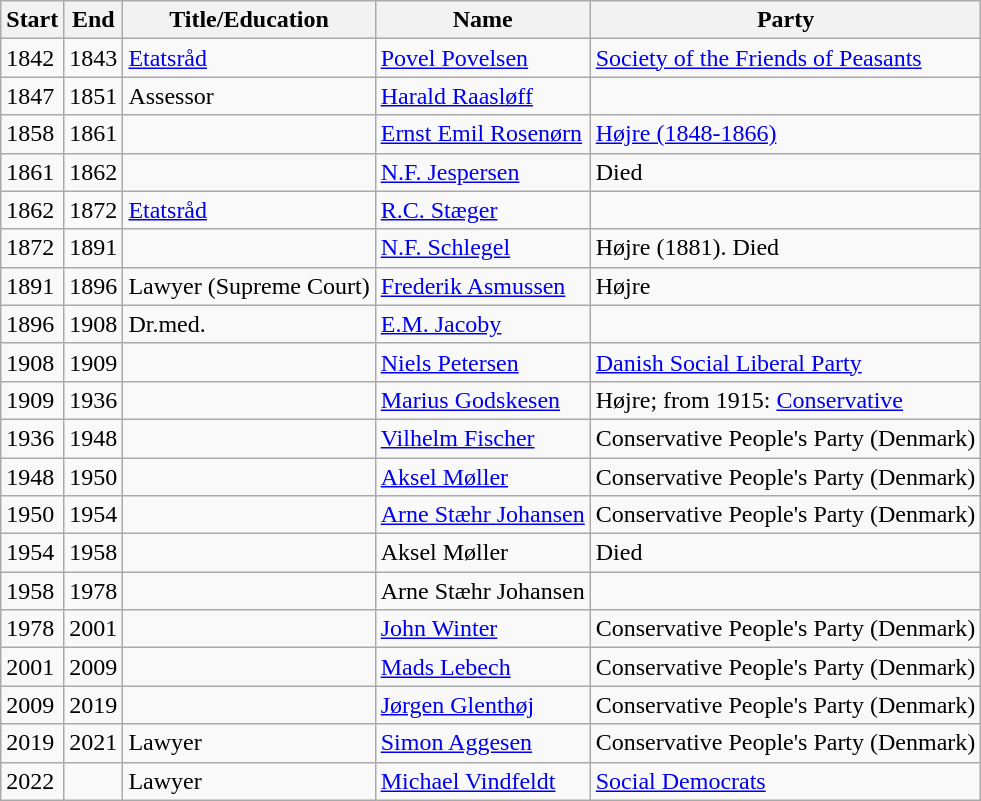<table class="wikitable sortable">
<tr>
<th>Start</th>
<th>End</th>
<th>Title/Education</th>
<th>Name</th>
<th>Party</th>
</tr>
<tr>
<td>1842</td>
<td>1843</td>
<td><a href='#'>Etatsråd</a></td>
<td><a href='#'>Povel Povelsen</a></td>
<td><a href='#'>Society of the Friends of Peasants</a></td>
</tr>
<tr>
<td>1847</td>
<td>1851</td>
<td>Assessor</td>
<td><a href='#'>Harald Raasløff</a></td>
<td></td>
</tr>
<tr>
<td>1858</td>
<td>1861</td>
<td></td>
<td><a href='#'>Ernst Emil Rosenørn</a></td>
<td><a href='#'>Højre (1848-1866)</a></td>
</tr>
<tr>
<td>1861</td>
<td>1862</td>
<td></td>
<td><a href='#'>N.F. Jespersen</a></td>
<td>Died</td>
</tr>
<tr>
<td>1862</td>
<td>1872</td>
<td><a href='#'>Etatsråd</a></td>
<td><a href='#'>R.C. Stæger</a></td>
<td></td>
</tr>
<tr>
<td>1872</td>
<td>1891</td>
<td></td>
<td><a href='#'>N.F. Schlegel</a></td>
<td>Højre (1881). Died</td>
</tr>
<tr>
<td>1891</td>
<td>1896</td>
<td>Lawyer (Supreme Court)</td>
<td><a href='#'>Frederik Asmussen</a></td>
<td>Højre</td>
</tr>
<tr>
<td>1896</td>
<td>1908</td>
<td>Dr.med.</td>
<td><a href='#'>E.M. Jacoby</a></td>
<td></td>
</tr>
<tr>
<td>1908</td>
<td>1909</td>
<td></td>
<td><a href='#'>Niels Petersen</a></td>
<td><a href='#'>Danish Social Liberal Party</a></td>
</tr>
<tr>
<td>1909</td>
<td>1936</td>
<td></td>
<td><a href='#'>Marius Godskesen</a></td>
<td>Højre; from 1915: <a href='#'>Conservative</a></td>
</tr>
<tr>
<td>1936</td>
<td>1948</td>
<td></td>
<td><a href='#'>Vilhelm Fischer</a></td>
<td>Conservative People's Party (Denmark)</td>
</tr>
<tr>
<td>1948</td>
<td>1950</td>
<td></td>
<td><a href='#'>Aksel Møller</a></td>
<td>Conservative People's Party (Denmark)</td>
</tr>
<tr>
<td>1950</td>
<td>1954</td>
<td></td>
<td><a href='#'>Arne Stæhr Johansen</a></td>
<td>Conservative People's Party (Denmark)</td>
</tr>
<tr>
<td>1954</td>
<td>1958</td>
<td></td>
<td>Aksel Møller</td>
<td>Died</td>
</tr>
<tr>
<td>1958</td>
<td>1978</td>
<td></td>
<td>Arne Stæhr Johansen</td>
<td></td>
</tr>
<tr>
<td>1978</td>
<td>2001</td>
<td></td>
<td><a href='#'>John Winter</a></td>
<td>Conservative People's Party (Denmark)</td>
</tr>
<tr>
<td>2001</td>
<td>2009</td>
<td></td>
<td><a href='#'>Mads Lebech</a></td>
<td>Conservative People's Party (Denmark)</td>
</tr>
<tr>
<td>2009</td>
<td>2019</td>
<td></td>
<td><a href='#'>Jørgen Glenthøj</a></td>
<td>Conservative People's Party (Denmark)</td>
</tr>
<tr>
<td>2019</td>
<td>2021</td>
<td>Lawyer</td>
<td><a href='#'>Simon Aggesen</a></td>
<td>Conservative People's Party (Denmark)</td>
</tr>
<tr>
<td>2022</td>
<td></td>
<td>Lawyer</td>
<td><a href='#'>Michael Vindfeldt</a></td>
<td><a href='#'>Social Democrats</a></td>
</tr>
</table>
